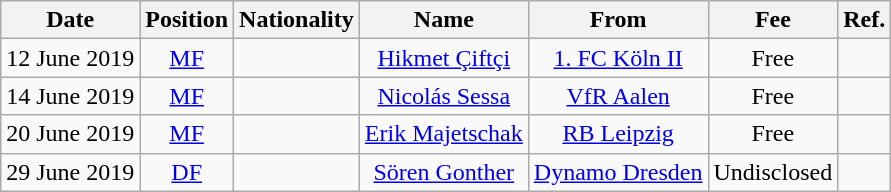<table class="wikitable" style="text-align:center;">
<tr>
<th>Date</th>
<th>Position</th>
<th>Nationality</th>
<th>Name</th>
<th>From</th>
<th>Fee</th>
<th>Ref.</th>
</tr>
<tr>
<td>12 June 2019</td>
<td><a href='#'>MF</a></td>
<td></td>
<td><a href='#'>Hikmet Çiftçi</a></td>
<td><a href='#'>1. FC Köln II</a></td>
<td>Free</td>
<td></td>
</tr>
<tr>
<td>14 June 2019</td>
<td><a href='#'>MF</a></td>
<td></td>
<td><a href='#'>Nicolás Sessa</a></td>
<td><a href='#'>VfR Aalen</a></td>
<td>Free</td>
<td></td>
</tr>
<tr>
<td>20 June 2019</td>
<td><a href='#'>MF</a></td>
<td></td>
<td><a href='#'>Erik Majetschak</a></td>
<td><a href='#'>RB Leipzig</a></td>
<td>Free</td>
<td></td>
</tr>
<tr>
<td>29 June 2019</td>
<td><a href='#'>DF</a></td>
<td></td>
<td><a href='#'>Sören Gonther</a></td>
<td><a href='#'>Dynamo Dresden</a></td>
<td>Undisclosed</td>
<td></td>
</tr>
</table>
